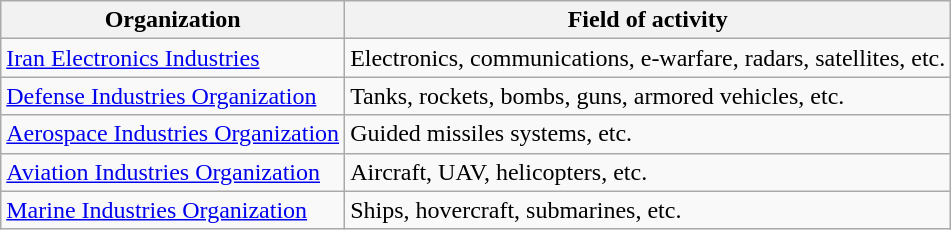<table class="wikitable">
<tr>
<th>Organization</th>
<th>Field of activity</th>
</tr>
<tr>
<td><a href='#'>Iran Electronics Industries</a></td>
<td>Electronics, communications, e-warfare, radars, satellites, etc.</td>
</tr>
<tr>
<td><a href='#'>Defense Industries Organization</a></td>
<td>Tanks, rockets, bombs, guns, armored vehicles, etc.</td>
</tr>
<tr>
<td><a href='#'>Aerospace Industries Organization</a></td>
<td>Guided missiles systems, etc.</td>
</tr>
<tr>
<td><a href='#'>Aviation Industries Organization</a></td>
<td>Aircraft, UAV, helicopters, etc.</td>
</tr>
<tr>
<td><a href='#'>Marine Industries Organization</a></td>
<td>Ships, hovercraft, submarines, etc.</td>
</tr>
</table>
